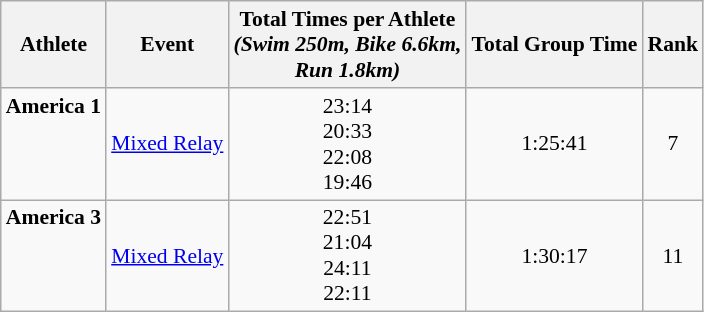<table class="wikitable" style="font-size:90%;">
<tr>
<th>Athlete</th>
<th>Event</th>
<th>Total Times per Athlete <br> <em>(Swim 250m, Bike 6.6km, <br> Run 1.8km)</em></th>
<th>Total Group Time</th>
<th>Rank</th>
</tr>
<tr align=center>
<td align=left><strong>America 1</strong><br><br><br><br></td>
<td align=left><a href='#'>Mixed Relay</a></td>
<td>23:14<br>20:33<br>22:08<br>19:46</td>
<td>1:25:41</td>
<td>7</td>
</tr>
<tr align=center>
<td align=left><strong>America 3</strong><br><br><br><br></td>
<td align=left><a href='#'>Mixed Relay</a></td>
<td valign=bottom>22:51<br>21:04<br>24:11<br>22:11</td>
<td>1:30:17</td>
<td>11</td>
</tr>
</table>
